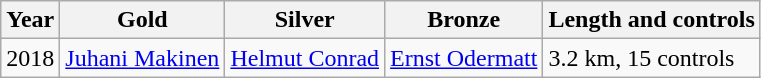<table class="wikitable">
<tr>
<th>Year</th>
<th>Gold</th>
<th>Silver</th>
<th>Bronze</th>
<th>Length and controls</th>
</tr>
<tr>
<td>2018</td>
<td> <a href='#'>Juhani Makinen</a></td>
<td> <a href='#'>Helmut Conrad</a></td>
<td> <a href='#'>Ernst Odermatt</a></td>
<td>3.2 km, 15 controls</td>
</tr>
</table>
